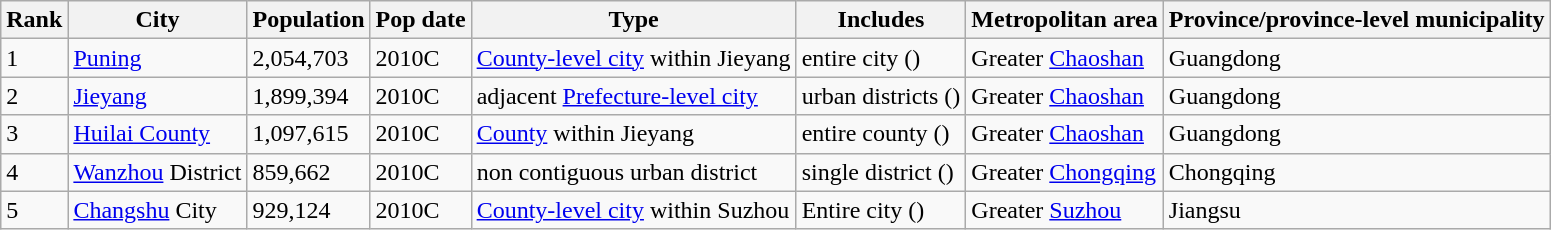<table class="wikitable">
<tr>
<th bgcolor="#efefef">Rank</th>
<th bgcolor="#efefef">City</th>
<th bgcolor="#efefef">Population</th>
<th bgcolor="#efefef">Pop date</th>
<th bgcolor="#efefef">Type</th>
<th bgcolor="#efefef">Includes</th>
<th bgcolor="#efefef">Metropolitan area</th>
<th bgcolor="#efefef">Province/province-level municipality</th>
</tr>
<tr>
<td>1</td>
<td><a href='#'>Puning</a></td>
<td>2,054,703</td>
<td>2010C</td>
<td><a href='#'>County-level city</a> within Jieyang</td>
<td>entire city ()</td>
<td>Greater <a href='#'>Chaoshan</a></td>
<td>Guangdong</td>
</tr>
<tr>
<td>2</td>
<td><a href='#'>Jieyang</a></td>
<td>1,899,394</td>
<td>2010C</td>
<td>adjacent <a href='#'>Prefecture-level city</a></td>
<td>urban districts ()</td>
<td>Greater <a href='#'>Chaoshan</a></td>
<td>Guangdong</td>
</tr>
<tr>
<td>3</td>
<td><a href='#'>Huilai County</a></td>
<td>1,097,615</td>
<td>2010C</td>
<td><a href='#'>County</a> within Jieyang</td>
<td>entire county ()</td>
<td>Greater <a href='#'>Chaoshan</a></td>
<td>Guangdong</td>
</tr>
<tr>
<td>4</td>
<td><a href='#'>Wanzhou</a> District</td>
<td>859,662</td>
<td>2010C</td>
<td>non contiguous urban district</td>
<td>single district ()</td>
<td>Greater <a href='#'>Chongqing</a></td>
<td>Chongqing</td>
</tr>
<tr>
<td>5</td>
<td><a href='#'>Changshu</a> City</td>
<td>929,124</td>
<td>2010C</td>
<td><a href='#'>County-level city</a> within Suzhou</td>
<td>Entire city ()</td>
<td>Greater <a href='#'>Suzhou</a></td>
<td>Jiangsu</td>
</tr>
</table>
